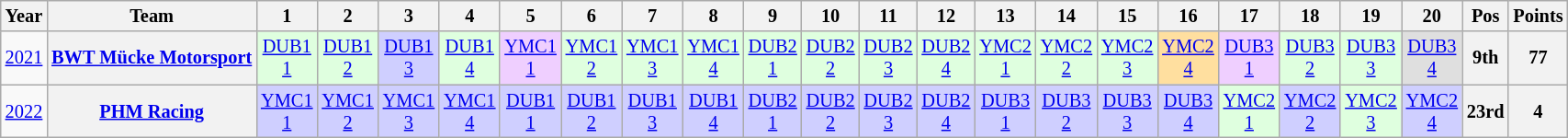<table class="wikitable" style="text-align:center; font-size:85%">
<tr>
<th>Year</th>
<th>Team</th>
<th>1</th>
<th>2</th>
<th>3</th>
<th>4</th>
<th>5</th>
<th>6</th>
<th>7</th>
<th>8</th>
<th>9</th>
<th>10</th>
<th>11</th>
<th>12</th>
<th>13</th>
<th>14</th>
<th>15</th>
<th>16</th>
<th>17</th>
<th>18</th>
<th>19</th>
<th>20</th>
<th>Pos</th>
<th>Points</th>
</tr>
<tr>
<td><a href='#'>2021</a></td>
<th nowrap><a href='#'>BWT Mücke Motorsport</a></th>
<td style="background:#DFFFDF;"><a href='#'>DUB1<br>1</a><br></td>
<td style="background:#DFFFDF;"><a href='#'>DUB1<br>2</a><br></td>
<td style="background:#CFCFFF;"><a href='#'>DUB1<br>3</a><br></td>
<td style="background:#DFFFDF;"><a href='#'>DUB1<br>4</a><br></td>
<td style="background:#EFCFFF;"><a href='#'>YMC1<br>1</a><br></td>
<td style="background:#DFFFDF;"><a href='#'>YMC1<br>2</a><br></td>
<td style="background:#DFFFDF;"><a href='#'>YMC1<br>3</a><br></td>
<td style="background:#DFFFDF;"><a href='#'>YMC1<br>4</a><br></td>
<td style="background:#DFFFDF;"><a href='#'>DUB2<br>1</a><br></td>
<td style="background:#DFFFDF;"><a href='#'>DUB2<br>2</a><br></td>
<td style="background:#DFFFDF;"><a href='#'>DUB2<br>3</a><br></td>
<td style="background:#DFFFDF;"><a href='#'>DUB2<br>4</a><br></td>
<td style="background:#DFFFDF;"><a href='#'>YMC2<br>1</a><br></td>
<td style="background:#DFFFDF;"><a href='#'>YMC2<br>2</a><br></td>
<td style="background:#DFFFDF;"><a href='#'>YMC2<br>3</a><br></td>
<td style="background:#FFDF9F;"><a href='#'>YMC2<br>4</a><br></td>
<td style="background:#EFCFFF;"><a href='#'>DUB3<br>1</a><br></td>
<td style="background:#DFFFDF;"><a href='#'>DUB3<br>2</a><br></td>
<td style="background:#DFFFDF;"><a href='#'>DUB3<br>3</a><br></td>
<td style="background:#DFDFDF;"><a href='#'>DUB3<br>4</a><br></td>
<th>9th</th>
<th>77</th>
</tr>
<tr>
<td><a href='#'>2022</a></td>
<th nowrap><a href='#'>PHM Racing</a></th>
<td style="background:#CFCFFF;"><a href='#'>YMC1<br>1</a><br></td>
<td style="background:#CFCFFF;"><a href='#'>YMC1<br>2</a><br></td>
<td style="background:#CFCFFF;"><a href='#'>YMC1<br>3</a><br></td>
<td style="background:#CFCFFF;"><a href='#'>YMC1<br>4</a><br></td>
<td style="background:#CFCFFF;"><a href='#'>DUB1<br>1</a><br></td>
<td style="background:#CFCFFF;"><a href='#'>DUB1<br>2</a><br></td>
<td style="background:#CFCFFF;"><a href='#'>DUB1<br>3</a><br></td>
<td style="background:#CFCFFF;"><a href='#'>DUB1<br>4</a><br></td>
<td style="background:#CFCFFF;"><a href='#'>DUB2<br>1</a><br></td>
<td style="background:#CFCFFF;"><a href='#'>DUB2<br>2</a><br></td>
<td style="background:#CFCFFF;"><a href='#'>DUB2<br>3</a><br></td>
<td style="background:#CFCFFF;"><a href='#'>DUB2<br>4</a><br></td>
<td style="background:#CFCFFF;"><a href='#'>DUB3<br>1</a><br></td>
<td style="background:#CFCFFF;"><a href='#'>DUB3<br>2</a><br></td>
<td style="background:#CFCFFF;"><a href='#'>DUB3<br>3</a><br></td>
<td style="background:#CFCFFF;"><a href='#'>DUB3<br>4</a><br></td>
<td style="background:#DFFFDF;"><a href='#'>YMC2<br>1</a><br></td>
<td style="background:#CFCFFF;"><a href='#'>YMC2<br>2</a><br></td>
<td style="background:#DFFFDF;"><a href='#'>YMC2<br>3</a><br></td>
<td style="background:#CFCFFF;"><a href='#'>YMC2<br>4</a><br></td>
<th>23rd</th>
<th>4</th>
</tr>
</table>
